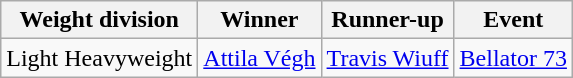<table class="wikitable">
<tr>
<th>Weight division</th>
<th>Winner</th>
<th>Runner-up</th>
<th>Event</th>
</tr>
<tr>
<td>Light Heavyweight</td>
<td><a href='#'>Attila Végh</a></td>
<td><a href='#'>Travis Wiuff</a></td>
<td><a href='#'>Bellator 73</a></td>
</tr>
</table>
